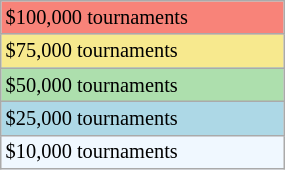<table class="wikitable" style="font-size:85%;" width=15%>
<tr bgcolor="#F88379">
<td>$100,000 tournaments</td>
</tr>
<tr bgcolor="#F7E98E">
<td>$75,000 tournaments</td>
</tr>
<tr style="background:#addfad;">
<td>$50,000 tournaments</td>
</tr>
<tr style="background:lightblue;">
<td>$25,000 tournaments</td>
</tr>
<tr style="background:#f0f8ff;">
<td>$10,000 tournaments</td>
</tr>
</table>
